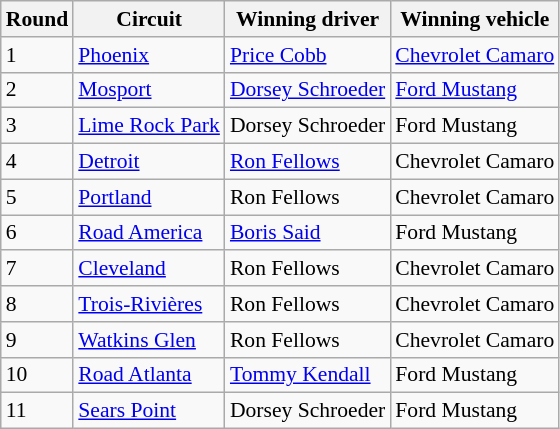<table class="wikitable" style="font-size: 90%;">
<tr>
<th>Round</th>
<th>Circuit</th>
<th>Winning driver</th>
<th>Winning vehicle</th>
</tr>
<tr>
<td>1</td>
<td><a href='#'>Phoenix</a></td>
<td> <a href='#'>Price Cobb</a></td>
<td><a href='#'>Chevrolet Camaro</a></td>
</tr>
<tr>
<td>2</td>
<td><a href='#'>Mosport</a></td>
<td> <a href='#'>Dorsey Schroeder</a></td>
<td><a href='#'>Ford Mustang</a></td>
</tr>
<tr>
<td>3</td>
<td><a href='#'>Lime Rock Park</a></td>
<td> Dorsey Schroeder</td>
<td>Ford Mustang</td>
</tr>
<tr>
<td>4</td>
<td><a href='#'>Detroit</a></td>
<td> <a href='#'>Ron Fellows</a></td>
<td>Chevrolet Camaro</td>
</tr>
<tr>
<td>5</td>
<td><a href='#'>Portland</a></td>
<td> Ron Fellows</td>
<td>Chevrolet Camaro</td>
</tr>
<tr>
<td>6</td>
<td><a href='#'>Road America</a></td>
<td> <a href='#'>Boris Said</a></td>
<td>Ford Mustang</td>
</tr>
<tr>
<td>7</td>
<td><a href='#'>Cleveland</a></td>
<td> Ron Fellows</td>
<td>Chevrolet Camaro</td>
</tr>
<tr>
<td>8</td>
<td><a href='#'>Trois-Rivières</a></td>
<td> Ron Fellows</td>
<td>Chevrolet Camaro</td>
</tr>
<tr>
<td>9</td>
<td><a href='#'>Watkins Glen</a></td>
<td> Ron Fellows</td>
<td>Chevrolet Camaro</td>
</tr>
<tr>
<td>10</td>
<td><a href='#'>Road Atlanta</a></td>
<td> <a href='#'>Tommy Kendall</a></td>
<td>Ford Mustang</td>
</tr>
<tr>
<td>11</td>
<td><a href='#'>Sears Point</a></td>
<td> Dorsey Schroeder</td>
<td>Ford Mustang</td>
</tr>
</table>
